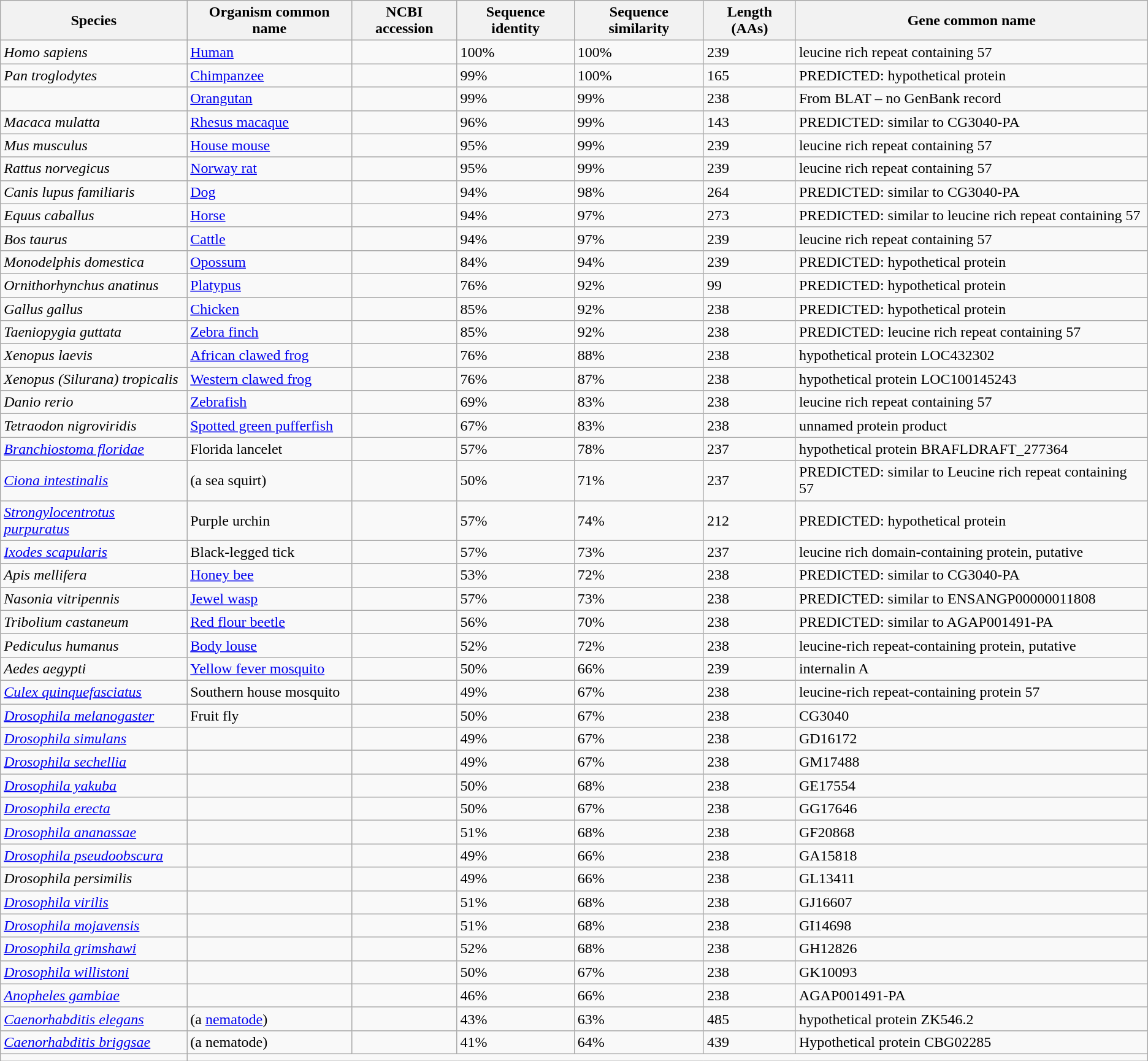<table class="wikitable">
<tr>
<th>Species</th>
<th>Organism common name</th>
<th>NCBI accession</th>
<th>Sequence identity</th>
<th>Sequence similarity</th>
<th>Length (AAs)</th>
<th>Gene common name</th>
</tr>
<tr>
<td><em>Homo sapiens</em></td>
<td><a href='#'>Human</a></td>
<td></td>
<td>100%</td>
<td>100%</td>
<td>239</td>
<td>leucine rich repeat containing 57</td>
</tr>
<tr>
<td><em>Pan troglodytes</em></td>
<td><a href='#'>Chimpanzee</a></td>
<td></td>
<td>99%</td>
<td>100%</td>
<td>165</td>
<td>PREDICTED: hypothetical protein</td>
</tr>
<tr>
<td></td>
<td><a href='#'>Orangutan</a></td>
<td></td>
<td>99%</td>
<td>99%</td>
<td>238</td>
<td>From BLAT – no GenBank record</td>
</tr>
<tr>
<td><em>Macaca mulatta</em></td>
<td><a href='#'>Rhesus macaque</a></td>
<td></td>
<td>96%</td>
<td>99%</td>
<td>143</td>
<td>PREDICTED: similar to CG3040-PA</td>
</tr>
<tr>
<td><em>Mus musculus</em></td>
<td><a href='#'>House mouse</a></td>
<td></td>
<td>95%</td>
<td>99%</td>
<td>239</td>
<td>leucine rich repeat containing 57</td>
</tr>
<tr>
<td><em>Rattus norvegicus</em></td>
<td><a href='#'>Norway rat</a></td>
<td></td>
<td>95%</td>
<td>99%</td>
<td>239</td>
<td>leucine rich repeat containing 57</td>
</tr>
<tr>
<td><em>Canis lupus familiaris</em></td>
<td><a href='#'>Dog</a></td>
<td></td>
<td>94%</td>
<td>98%</td>
<td>264</td>
<td>PREDICTED: similar to CG3040-PA</td>
</tr>
<tr>
<td><em>Equus caballus</em></td>
<td><a href='#'>Horse</a></td>
<td></td>
<td>94%</td>
<td>97%</td>
<td>273</td>
<td>PREDICTED: similar to leucine rich repeat containing 57</td>
</tr>
<tr>
<td><em>Bos taurus</em></td>
<td><a href='#'>Cattle</a></td>
<td></td>
<td>94%</td>
<td>97%</td>
<td>239</td>
<td>leucine rich repeat containing 57</td>
</tr>
<tr>
<td><em>Monodelphis domestica</em></td>
<td><a href='#'>Opossum</a></td>
<td></td>
<td>84%</td>
<td>94%</td>
<td>239</td>
<td>PREDICTED: hypothetical protein</td>
</tr>
<tr>
<td><em>Ornithorhynchus anatinus</em></td>
<td><a href='#'>Platypus</a></td>
<td></td>
<td>76%</td>
<td>92%</td>
<td>99</td>
<td>PREDICTED: hypothetical protein</td>
</tr>
<tr>
<td><em>Gallus gallus</em></td>
<td><a href='#'>Chicken</a></td>
<td></td>
<td>85%</td>
<td>92%</td>
<td>238</td>
<td>PREDICTED: hypothetical protein</td>
</tr>
<tr>
<td><em>Taeniopygia guttata</em></td>
<td><a href='#'>Zebra finch</a></td>
<td></td>
<td>85%</td>
<td>92%</td>
<td>238</td>
<td>PREDICTED: leucine rich repeat containing 57</td>
</tr>
<tr>
<td><em>Xenopus laevis</em></td>
<td><a href='#'>African clawed frog</a></td>
<td></td>
<td>76%</td>
<td>88%</td>
<td>238</td>
<td>hypothetical protein LOC432302</td>
</tr>
<tr>
<td><em>Xenopus (Silurana) tropicalis</em></td>
<td><a href='#'>Western clawed frog</a></td>
<td></td>
<td>76%</td>
<td>87%</td>
<td>238</td>
<td>hypothetical protein LOC100145243</td>
</tr>
<tr>
<td><em>Danio rerio</em></td>
<td><a href='#'>Zebrafish</a></td>
<td></td>
<td>69%</td>
<td>83%</td>
<td>238</td>
<td>leucine rich repeat containing 57</td>
</tr>
<tr>
<td><em>Tetraodon nigroviridis</em></td>
<td><a href='#'>Spotted green pufferfish</a></td>
<td></td>
<td>67%</td>
<td>83%</td>
<td>238</td>
<td>unnamed protein product</td>
</tr>
<tr>
<td><em><a href='#'>Branchiostoma floridae</a></em></td>
<td>Florida lancelet</td>
<td></td>
<td>57%</td>
<td>78%</td>
<td>237</td>
<td>hypothetical protein BRAFLDRAFT_277364</td>
</tr>
<tr>
<td><em><a href='#'>Ciona intestinalis</a></em></td>
<td>(a sea squirt)</td>
<td></td>
<td>50%</td>
<td>71%</td>
<td>237</td>
<td>PREDICTED: similar to Leucine rich repeat containing 57</td>
</tr>
<tr>
<td><em><a href='#'>Strongylocentrotus purpuratus</a></em></td>
<td>Purple urchin</td>
<td></td>
<td>57%</td>
<td>74%</td>
<td>212</td>
<td>PREDICTED: hypothetical protein</td>
</tr>
<tr>
<td><em><a href='#'>Ixodes scapularis</a></em></td>
<td>Black-legged tick</td>
<td></td>
<td>57%</td>
<td>73%</td>
<td>237</td>
<td>leucine rich domain-containing protein, putative</td>
</tr>
<tr>
<td><em>Apis mellifera</em></td>
<td><a href='#'>Honey bee</a></td>
<td></td>
<td>53%</td>
<td>72%</td>
<td>238</td>
<td>PREDICTED: similar to CG3040-PA</td>
</tr>
<tr>
<td><em>Nasonia vitripennis</em></td>
<td><a href='#'>Jewel wasp</a></td>
<td></td>
<td>57%</td>
<td>73%</td>
<td>238</td>
<td>PREDICTED: similar to ENSANGP00000011808</td>
</tr>
<tr>
<td><em>Tribolium castaneum</em></td>
<td><a href='#'>Red flour beetle</a></td>
<td></td>
<td>56%</td>
<td>70%</td>
<td>238</td>
<td>PREDICTED: similar to AGAP001491-PA</td>
</tr>
<tr>
<td><em>Pediculus humanus</em></td>
<td><a href='#'>Body louse</a></td>
<td></td>
<td>52%</td>
<td>72%</td>
<td>238</td>
<td>leucine-rich repeat-containing protein, putative</td>
</tr>
<tr>
<td><em>Aedes aegypti</em></td>
<td><a href='#'>Yellow fever mosquito</a></td>
<td></td>
<td>50%</td>
<td>66%</td>
<td>239</td>
<td>internalin A</td>
</tr>
<tr>
<td><em><a href='#'>Culex quinquefasciatus</a></em></td>
<td>Southern house mosquito</td>
<td></td>
<td>49%</td>
<td>67%</td>
<td>238</td>
<td>leucine-rich repeat-containing protein 57</td>
</tr>
<tr>
<td><em><a href='#'>Drosophila melanogaster</a></em></td>
<td>Fruit fly</td>
<td></td>
<td>50%</td>
<td>67%</td>
<td>238</td>
<td>CG3040</td>
</tr>
<tr>
<td><em><a href='#'>Drosophila simulans</a></em></td>
<td></td>
<td></td>
<td>49%</td>
<td>67%</td>
<td>238</td>
<td>GD16172</td>
</tr>
<tr>
<td><em><a href='#'>Drosophila sechellia</a></em></td>
<td></td>
<td></td>
<td>49%</td>
<td>67%</td>
<td>238</td>
<td>GM17488</td>
</tr>
<tr>
<td><em><a href='#'>Drosophila yakuba</a></em></td>
<td></td>
<td></td>
<td>50%</td>
<td>68%</td>
<td>238</td>
<td>GE17554</td>
</tr>
<tr>
<td><em><a href='#'>Drosophila erecta</a></em></td>
<td></td>
<td></td>
<td>50%</td>
<td>67%</td>
<td>238</td>
<td>GG17646</td>
</tr>
<tr>
<td><em><a href='#'>Drosophila ananassae</a></em></td>
<td></td>
<td></td>
<td>51%</td>
<td>68%</td>
<td>238</td>
<td>GF20868</td>
</tr>
<tr>
<td><em><a href='#'>Drosophila pseudoobscura</a></em></td>
<td></td>
<td></td>
<td>49%</td>
<td>66%</td>
<td>238</td>
<td>GA15818</td>
</tr>
<tr>
<td><em>Drosophila persimilis</em></td>
<td></td>
<td></td>
<td>49%</td>
<td>66%</td>
<td>238</td>
<td>GL13411</td>
</tr>
<tr>
<td><em><a href='#'>Drosophila virilis</a></em></td>
<td></td>
<td></td>
<td>51%</td>
<td>68%</td>
<td>238</td>
<td>GJ16607</td>
</tr>
<tr>
<td><em><a href='#'>Drosophila mojavensis</a></em></td>
<td></td>
<td></td>
<td>51%</td>
<td>68%</td>
<td>238</td>
<td>GI14698</td>
</tr>
<tr>
<td><em><a href='#'>Drosophila grimshawi</a></em></td>
<td></td>
<td></td>
<td>52%</td>
<td>68%</td>
<td>238</td>
<td>GH12826</td>
</tr>
<tr>
<td><em><a href='#'>Drosophila willistoni</a></em></td>
<td></td>
<td></td>
<td>50%</td>
<td>67%</td>
<td>238</td>
<td>GK10093</td>
</tr>
<tr>
<td><em><a href='#'>Anopheles gambiae</a></em></td>
<td></td>
<td></td>
<td>46%</td>
<td>66%</td>
<td>238</td>
<td>AGAP001491-PA</td>
</tr>
<tr>
<td><em><a href='#'>Caenorhabditis elegans</a></em></td>
<td>(a <a href='#'>nematode</a>)</td>
<td></td>
<td>43%</td>
<td>63%</td>
<td>485</td>
<td>hypothetical protein ZK546.2</td>
</tr>
<tr>
<td><em><a href='#'>Caenorhabditis briggsae</a></em></td>
<td>(a nematode)</td>
<td></td>
<td>41%</td>
<td>64%</td>
<td>439</td>
<td>Hypothetical protein CBG02285</td>
</tr>
<tr>
<td></td>
</tr>
</table>
